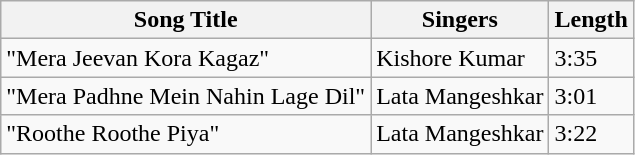<table class="wikitable">
<tr>
<th>Song Title</th>
<th>Singers</th>
<th>Length</th>
</tr>
<tr>
<td>"Mera Jeevan Kora Kagaz"</td>
<td>Kishore Kumar</td>
<td>3:35</td>
</tr>
<tr>
<td>"Mera Padhne Mein Nahin Lage Dil"</td>
<td>Lata Mangeshkar</td>
<td>3:01</td>
</tr>
<tr>
<td>"Roothe Roothe Piya"</td>
<td>Lata Mangeshkar</td>
<td>3:22</td>
</tr>
</table>
